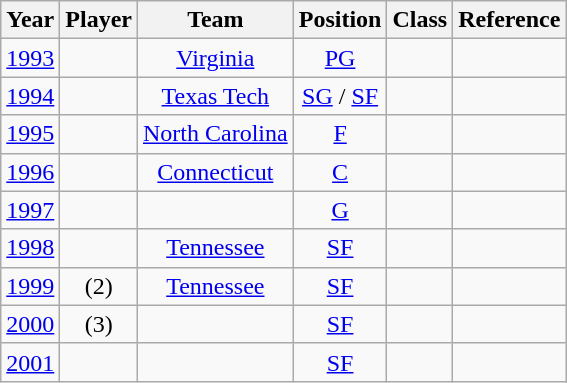<table class="wikitable sortable" style="text-align:center;">
<tr>
<th>Year</th>
<th>Player</th>
<th>Team</th>
<th>Position</th>
<th>Class</th>
<th class="unsortable">Reference</th>
</tr>
<tr>
<td><a href='#'>1993</a></td>
<td></td>
<td><a href='#'>Virginia</a></td>
<td><a href='#'>PG</a></td>
<td></td>
<td></td>
</tr>
<tr>
<td><a href='#'>1994</a></td>
<td></td>
<td><a href='#'>Texas Tech</a></td>
<td><a href='#'>SG</a> / <a href='#'>SF</a></td>
<td></td>
<td></td>
</tr>
<tr>
<td><a href='#'>1995</a></td>
<td></td>
<td><a href='#'>North Carolina</a></td>
<td><a href='#'>F</a></td>
<td></td>
<td></td>
</tr>
<tr>
<td><a href='#'>1996</a></td>
<td></td>
<td><a href='#'>Connecticut</a></td>
<td><a href='#'>C</a></td>
<td></td>
<td></td>
</tr>
<tr>
<td><a href='#'>1997</a></td>
<td></td>
<td></td>
<td><a href='#'>G</a></td>
<td></td>
<td></td>
</tr>
<tr>
<td><a href='#'>1998</a></td>
<td></td>
<td><a href='#'>Tennessee</a></td>
<td><a href='#'>SF</a></td>
<td></td>
<td></td>
</tr>
<tr>
<td><a href='#'>1999</a></td>
<td> (2)</td>
<td><a href='#'>Tennessee</a></td>
<td><a href='#'>SF</a></td>
<td></td>
<td></td>
</tr>
<tr>
<td><a href='#'>2000</a></td>
<td> (3)</td>
<td></td>
<td><a href='#'>SF</a></td>
<td></td>
<td></td>
</tr>
<tr>
<td><a href='#'>2001</a></td>
<td></td>
<td></td>
<td><a href='#'>SF</a></td>
<td></td>
<td></td>
</tr>
</table>
